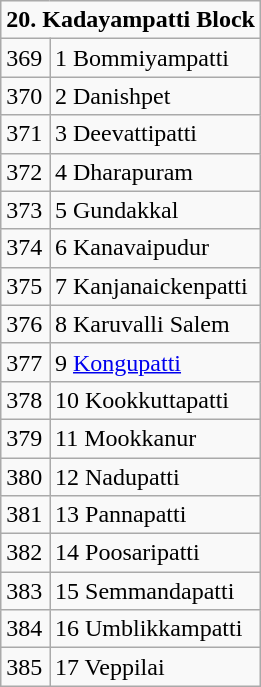<table class="wikitable">
<tr>
<td colspan="2"><strong>20. Kadayampatti Block</strong></td>
</tr>
<tr>
<td>369</td>
<td>1 Bommiyampatti</td>
</tr>
<tr>
<td>370</td>
<td>2 Danishpet</td>
</tr>
<tr>
<td>371</td>
<td>3 Deevattipatti</td>
</tr>
<tr>
<td>372</td>
<td>4 Dharapuram</td>
</tr>
<tr>
<td>373</td>
<td>5 Gundakkal</td>
</tr>
<tr>
<td>374</td>
<td>6 Kanavaipudur</td>
</tr>
<tr>
<td>375</td>
<td>7 Kanjanaickenpatti</td>
</tr>
<tr>
<td>376</td>
<td>8 Karuvalli Salem</td>
</tr>
<tr>
<td>377</td>
<td>9 <a href='#'>Kongupatti</a></td>
</tr>
<tr>
<td>378</td>
<td>10 Kookkuttapatti</td>
</tr>
<tr>
<td>379</td>
<td>11 Mookkanur</td>
</tr>
<tr>
<td>380</td>
<td>12 Nadupatti</td>
</tr>
<tr>
<td>381</td>
<td>13 Pannapatti</td>
</tr>
<tr>
<td>382</td>
<td>14 Poosaripatti</td>
</tr>
<tr>
<td>383</td>
<td>15 Semmandapatti</td>
</tr>
<tr>
<td>384</td>
<td>16 Umblikkampatti</td>
</tr>
<tr>
<td>385</td>
<td>17 Veppilai</td>
</tr>
</table>
